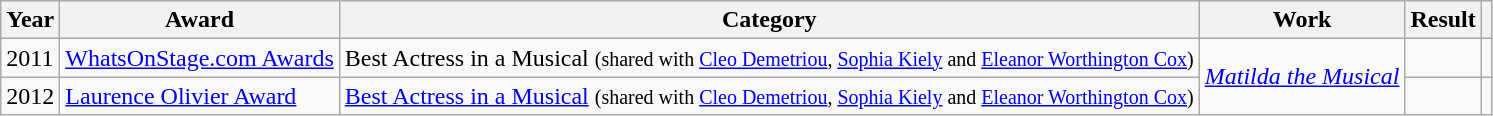<table class="wikitable">
<tr>
<th>Year</th>
<th>Award</th>
<th>Category</th>
<th>Work</th>
<th>Result</th>
<th></th>
</tr>
<tr>
<td>2011</td>
<td><a href='#'>WhatsOnStage.com Awards</a></td>
<td>Best Actress in a Musical <small>(shared with <a href='#'>Cleo Demetriou</a>, <a href='#'>Sophia Kiely</a> and <a href='#'>Eleanor Worthington Cox</a>)</small></td>
<td rowspan=2><em><a href='#'>Matilda the Musical</a></em></td>
<td></td>
<td style = "text-align: center;"></td>
</tr>
<tr>
<td>2012</td>
<td><a href='#'>Laurence Olivier Award</a></td>
<td><a href='#'>Best Actress in a Musical</a> <small>(shared with <a href='#'>Cleo Demetriou</a>, <a href='#'>Sophia Kiely</a> and <a href='#'>Eleanor Worthington Cox</a>)</small></td>
<td></td>
<td style = "text-align: center;"></td>
</tr>
</table>
